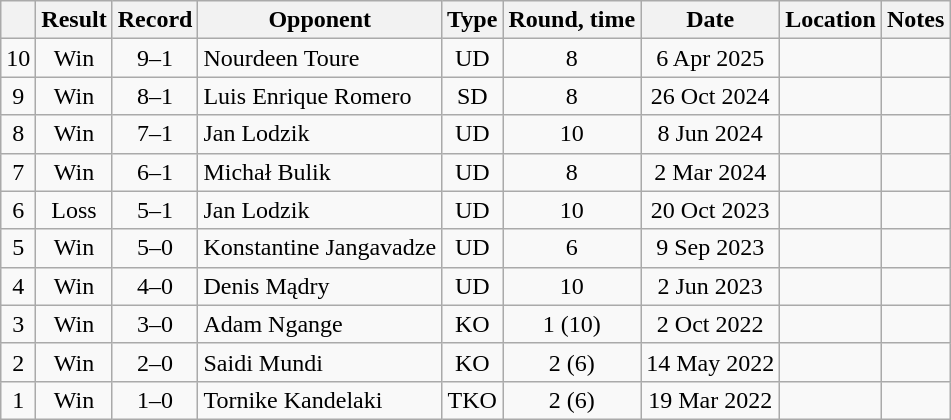<table class="wikitable" style="text-align:center">
<tr>
<th></th>
<th>Result</th>
<th>Record</th>
<th>Opponent</th>
<th>Type</th>
<th>Round, time</th>
<th>Date</th>
<th>Location</th>
<th>Notes</th>
</tr>
<tr>
<td>10</td>
<td>Win</td>
<td>9–1</td>
<td style="text-align:left;"> Nourdeen Toure</td>
<td>UD</td>
<td>8</td>
<td>6 Apr 2025</td>
<td style="text-align:left;"> </td>
<td></td>
</tr>
<tr>
<td>9</td>
<td>Win</td>
<td>8–1</td>
<td style="text-align:left;"> Luis Enrique Romero</td>
<td>SD</td>
<td>8</td>
<td>26 Oct 2024</td>
<td style="text-align:left;"> </td>
<td></td>
</tr>
<tr>
<td>8</td>
<td>Win</td>
<td>7–1</td>
<td style="text-align:left;"> Jan Lodzik</td>
<td>UD</td>
<td>10</td>
<td>8 Jun 2024</td>
<td style="text-align:left;"> </td>
<td style="text-align:left;"></td>
</tr>
<tr>
<td>7</td>
<td>Win</td>
<td>6–1</td>
<td style="text-align:left;"> Michał Bulik</td>
<td>UD</td>
<td>8</td>
<td>2 Mar 2024</td>
<td style="text-align:left;"> </td>
<td></td>
</tr>
<tr>
<td>6</td>
<td>Loss</td>
<td>5–1</td>
<td style="text-align:left;"> Jan Lodzik</td>
<td>UD</td>
<td>10</td>
<td>20 Oct 2023</td>
<td style="text-align:left;"> </td>
<td style="text-align:left;"></td>
</tr>
<tr>
<td>5</td>
<td>Win</td>
<td>5–0</td>
<td style="text-align:left;"> Konstantine Jangavadze</td>
<td>UD</td>
<td>6</td>
<td>9 Sep 2023</td>
<td style="text-align:left;"> </td>
<td></td>
</tr>
<tr>
<td>4</td>
<td>Win</td>
<td>4–0</td>
<td style="text-align:left;"> Denis Mądry</td>
<td>UD</td>
<td>10</td>
<td>2 Jun 2023</td>
<td style="text-align:left;"> </td>
<td style="text-align:left;"></td>
</tr>
<tr>
<td>3</td>
<td>Win</td>
<td>3–0</td>
<td style="text-align:left;"> Adam Ngange</td>
<td>KO</td>
<td>1 (10) </td>
<td>2 Oct 2022</td>
<td style="text-align:left;"> </td>
<td style="text-align:left;"></td>
</tr>
<tr>
<td>2</td>
<td>Win</td>
<td>2–0</td>
<td style="text-align:left;"> Saidi Mundi</td>
<td>KO</td>
<td>2 (6) </td>
<td>14 May 2022</td>
<td style="text-align:left;"> </td>
<td></td>
</tr>
<tr>
<td>1</td>
<td>Win</td>
<td>1–0</td>
<td style="text-align:left;"> Tornike Kandelaki</td>
<td>TKO</td>
<td>2 (6) </td>
<td>19 Mar 2022</td>
<td style="text-align:left;"> </td>
<td></td>
</tr>
</table>
